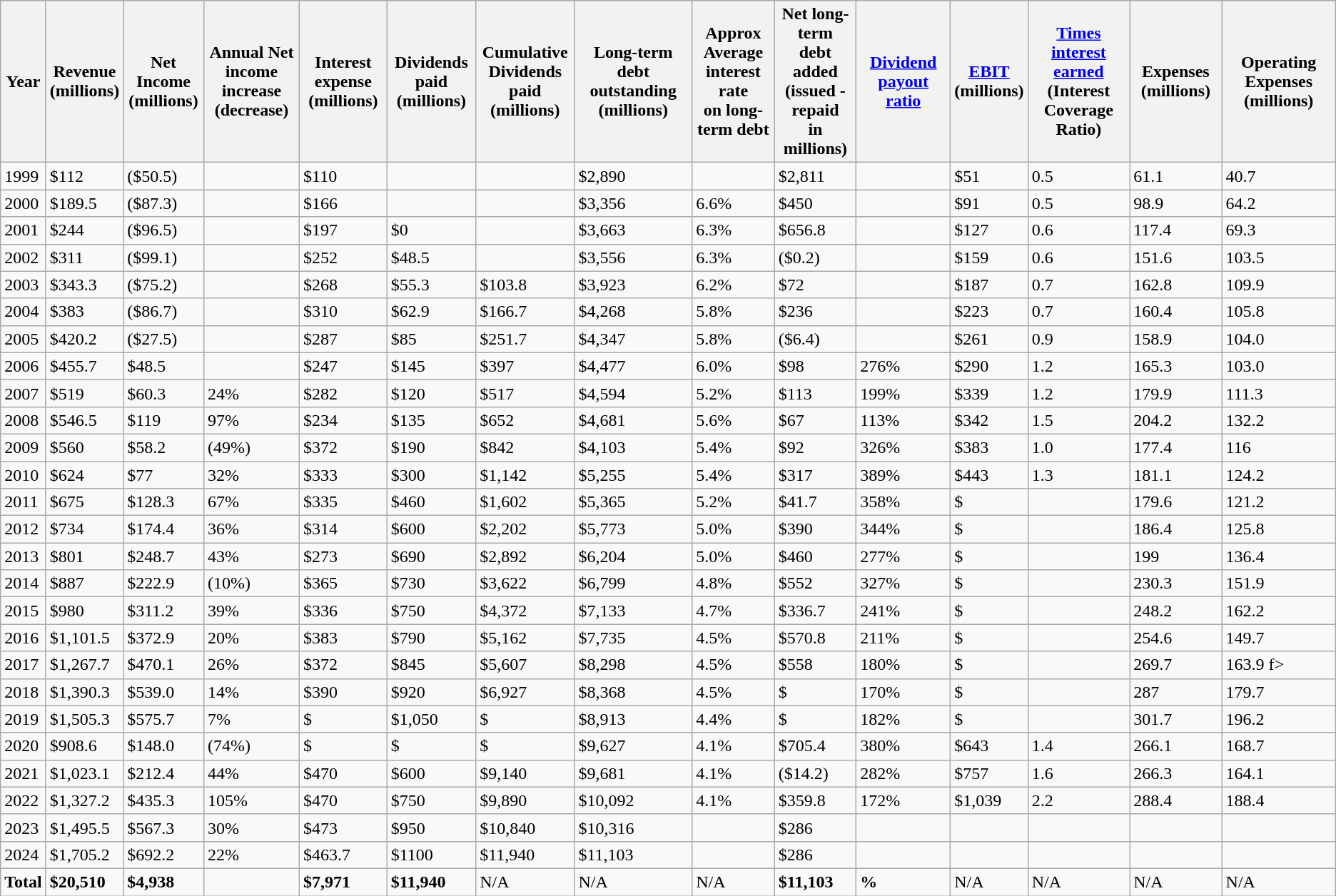<table class="wikitable">
<tr>
<th>Year</th>
<th>Revenue<br>(millions)</th>
<th>Net Income<br>(millions)</th>
<th>Annual Net income<br>increase (decrease)</th>
<th>Interest expense<br>(millions)</th>
<th>Dividends paid<br>(millions)</th>
<th>Cumulative<br>Dividends paid<br>(millions)</th>
<th>Long-term<br>debt outstanding (millions)</th>
<th>Approx Average<br>interest rate<br>on long-term debt</th>
<th>Net long-term<br>debt added<br>(issued - repaid<br>in millions)</th>
<th><a href='#'>Dividend payout ratio</a></th>
<th><a href='#'>EBIT</a><br>(millions)</th>
<th><a href='#'>Times interest earned</a><br>(Interest Coverage Ratio)</th>
<th>Expenses (millions)</th>
<th>Operating Expenses (millions)</th>
</tr>
<tr>
<td>1999</td>
<td>$112</td>
<td>($50.5)</td>
<td></td>
<td>$110</td>
<td></td>
<td></td>
<td>$2,890</td>
<td></td>
<td>$2,811 </td>
<td></td>
<td>$51</td>
<td>0.5</td>
<td>61.1</td>
<td>40.7</td>
</tr>
<tr>
<td>2000</td>
<td>$189.5</td>
<td>($87.3)</td>
<td></td>
<td>$166</td>
<td></td>
<td></td>
<td>$3,356</td>
<td>6.6%</td>
<td>$450 </td>
<td></td>
<td>$91</td>
<td>0.5</td>
<td>98.9</td>
<td>64.2</td>
</tr>
<tr>
<td>2001</td>
<td>$244</td>
<td>($96.5)</td>
<td></td>
<td>$197</td>
<td>$0</td>
<td></td>
<td>$3,663</td>
<td>6.3%</td>
<td>$656.8 </td>
<td></td>
<td>$127</td>
<td>0.6</td>
<td>117.4</td>
<td>69.3</td>
</tr>
<tr>
<td>2002</td>
<td>$311</td>
<td>($99.1)</td>
<td></td>
<td>$252</td>
<td>$48.5</td>
<td></td>
<td>$3,556</td>
<td>6.3%</td>
<td>($0.2) </td>
<td></td>
<td>$159</td>
<td>0.6</td>
<td>151.6</td>
<td>103.5</td>
</tr>
<tr>
<td>2003</td>
<td>$343.3</td>
<td>($75.2)</td>
<td></td>
<td>$268</td>
<td>$55.3</td>
<td>$103.8</td>
<td>$3,923</td>
<td>6.2%</td>
<td>$72 </td>
<td></td>
<td>$187</td>
<td>0.7</td>
<td>162.8</td>
<td>109.9</td>
</tr>
<tr>
<td>2004</td>
<td>$383</td>
<td>($86.7)</td>
<td></td>
<td>$310</td>
<td>$62.9</td>
<td>$166.7</td>
<td>$4,268</td>
<td>5.8%</td>
<td>$236 </td>
<td></td>
<td>$223</td>
<td>0.7</td>
<td>160.4</td>
<td>105.8</td>
</tr>
<tr>
<td>2005</td>
<td>$420.2</td>
<td>($27.5)</td>
<td></td>
<td>$287</td>
<td>$85</td>
<td>$251.7</td>
<td>$4,347</td>
<td>5.8%</td>
<td>($6.4) </td>
<td></td>
<td>$261</td>
<td>0.9</td>
<td>158.9</td>
<td>104.0</td>
</tr>
<tr>
<td>2006</td>
<td>$455.7</td>
<td>$48.5</td>
<td></td>
<td>$247</td>
<td>$145</td>
<td>$397</td>
<td>$4,477</td>
<td>6.0%</td>
<td>$98 </td>
<td>276%</td>
<td>$290</td>
<td>1.2</td>
<td>165.3</td>
<td>103.0</td>
</tr>
<tr>
<td>2007</td>
<td>$519</td>
<td>$60.3</td>
<td>24%</td>
<td>$282</td>
<td>$120</td>
<td>$517</td>
<td>$4,594</td>
<td>5.2%</td>
<td>$113 </td>
<td>199%</td>
<td>$339</td>
<td>1.2</td>
<td>179.9</td>
<td>111.3</td>
</tr>
<tr>
<td>2008</td>
<td>$546.5</td>
<td>$119</td>
<td>97%</td>
<td>$234</td>
<td>$135</td>
<td>$652</td>
<td>$4,681</td>
<td>5.6%</td>
<td>$67 </td>
<td>113%</td>
<td>$342</td>
<td>1.5</td>
<td>204.2</td>
<td>132.2</td>
</tr>
<tr>
<td>2009</td>
<td>$560</td>
<td>$58.2</td>
<td>(49%)</td>
<td>$372</td>
<td>$190</td>
<td>$842</td>
<td>$4,103</td>
<td>5.4%</td>
<td>$92 </td>
<td>326%</td>
<td>$383</td>
<td>1.0</td>
<td>177.4</td>
<td>116</td>
</tr>
<tr>
<td>2010</td>
<td>$624</td>
<td>$77</td>
<td>32%</td>
<td>$333</td>
<td>$300</td>
<td>$1,142</td>
<td>$5,255</td>
<td>5.4%</td>
<td>$317 </td>
<td>389%</td>
<td>$443</td>
<td>1.3</td>
<td>181.1</td>
<td>124.2</td>
</tr>
<tr>
<td>2011</td>
<td>$675</td>
<td>$128.3</td>
<td>67%</td>
<td>$335</td>
<td>$460</td>
<td>$1,602</td>
<td>$5,365</td>
<td>5.2%</td>
<td>$41.7</td>
<td>358%</td>
<td>$</td>
<td></td>
<td>179.6</td>
<td>121.2</td>
</tr>
<tr>
<td>2012</td>
<td>$734</td>
<td>$174.4</td>
<td>36%</td>
<td>$314</td>
<td>$600</td>
<td>$2,202</td>
<td>$5,773</td>
<td>5.0%</td>
<td>$390</td>
<td>344%</td>
<td>$</td>
<td></td>
<td>186.4</td>
<td>125.8</td>
</tr>
<tr>
<td>2013</td>
<td>$801</td>
<td>$248.7</td>
<td>43%</td>
<td>$273</td>
<td>$690</td>
<td>$2,892</td>
<td>$6,204</td>
<td>5.0%</td>
<td>$460</td>
<td>277%</td>
<td>$</td>
<td></td>
<td>199</td>
<td>136.4</td>
</tr>
<tr>
<td>2014</td>
<td>$887</td>
<td>$222.9</td>
<td>(10%)</td>
<td>$365</td>
<td>$730</td>
<td>$3,622</td>
<td>$6,799</td>
<td>4.8%</td>
<td>$552</td>
<td>327%</td>
<td>$</td>
<td></td>
<td>230.3</td>
<td>151.9</td>
</tr>
<tr>
<td>2015</td>
<td>$980</td>
<td>$311.2</td>
<td>39%</td>
<td>$336</td>
<td>$750</td>
<td>$4,372</td>
<td>$7,133</td>
<td>4.7%</td>
<td>$336.7</td>
<td>241%</td>
<td>$</td>
<td></td>
<td>248.2</td>
<td>162.2</td>
</tr>
<tr>
<td>2016</td>
<td>$1,101.5</td>
<td>$372.9</td>
<td>20%</td>
<td>$383</td>
<td>$790</td>
<td>$5,162</td>
<td>$7,735</td>
<td>4.5%</td>
<td>$570.8</td>
<td>211%</td>
<td>$</td>
<td></td>
<td>254.6</td>
<td>149.7</td>
</tr>
<tr>
<td>2017</td>
<td>$1,267.7</td>
<td>$470.1</td>
<td>26%</td>
<td>$372</td>
<td>$845</td>
<td>$5,607</td>
<td>$8,298</td>
<td>4.5%</td>
<td>$558</td>
<td>180%</td>
<td>$</td>
<td></td>
<td>269.7</td>
<td>163.9 f></td>
</tr>
<tr>
<td>2018</td>
<td>$1,390.3</td>
<td>$539.0</td>
<td>14%</td>
<td>$390</td>
<td>$920</td>
<td>$6,927</td>
<td>$8,368</td>
<td>4.5%</td>
<td>$</td>
<td>170%</td>
<td>$</td>
<td></td>
<td>287</td>
<td>179.7</td>
</tr>
<tr>
<td>2019</td>
<td>$1,505.3</td>
<td>$575.7</td>
<td>7%</td>
<td>$</td>
<td>$1,050</td>
<td>$</td>
<td>$8,913</td>
<td>4.4%</td>
<td>$</td>
<td>182%</td>
<td>$</td>
<td></td>
<td>301.7</td>
<td>196.2</td>
</tr>
<tr>
<td>2020</td>
<td>$908.6</td>
<td>$148.0</td>
<td>(74%)</td>
<td>$</td>
<td>$</td>
<td>$</td>
<td>$9,627</td>
<td>4.1%</td>
<td>$705.4</td>
<td>380%</td>
<td>$643</td>
<td>1.4</td>
<td>266.1</td>
<td>168.7 </td>
</tr>
<tr>
<td>2021</td>
<td>$1,023.1</td>
<td>$212.4</td>
<td>44%</td>
<td>$470</td>
<td>$600</td>
<td>$9,140</td>
<td>$9,681</td>
<td>4.1%</td>
<td>($14.2)</td>
<td>282%</td>
<td>$757</td>
<td>1.6</td>
<td>266.3</td>
<td>164.1 </td>
</tr>
<tr>
<td>2022</td>
<td>$1,327.2</td>
<td>$435.3</td>
<td>105%</td>
<td>$470</td>
<td>$750</td>
<td>$9,890</td>
<td>$10,092</td>
<td>4.1%</td>
<td>$359.8</td>
<td>172%</td>
<td>$1,039</td>
<td>2.2</td>
<td>288.4</td>
<td>188.4 </td>
</tr>
<tr>
<td>2023</td>
<td>$1,495.5</td>
<td>$567.3</td>
<td>30%</td>
<td>$473</td>
<td>$950</td>
<td>$10,840</td>
<td>$10,316</td>
<td></td>
<td>$286</td>
<td></td>
<td></td>
<td></td>
<td></td>
<td></td>
</tr>
<tr>
<td>2024</td>
<td>$1,705.2</td>
<td>$692.2</td>
<td>22%</td>
<td>$463.7</td>
<td>$1100</td>
<td>$11,940</td>
<td>$11,103</td>
<td></td>
<td>$286</td>
<td></td>
<td></td>
<td></td>
<td></td>
<td></td>
</tr>
<tr>
<td><strong>Total</strong></td>
<td><strong>$20,510</strong></td>
<td><strong>$4,938</strong></td>
<td></td>
<td><strong>$7,971</strong></td>
<td><strong>$11,940</strong></td>
<td>N/A</td>
<td>N/A</td>
<td>N/A</td>
<td><strong>$11,103</strong> </td>
<td><strong>%</strong></td>
<td>N/A</td>
<td>N/A</td>
<td>N/A</td>
<td>N/A</td>
</tr>
</table>
